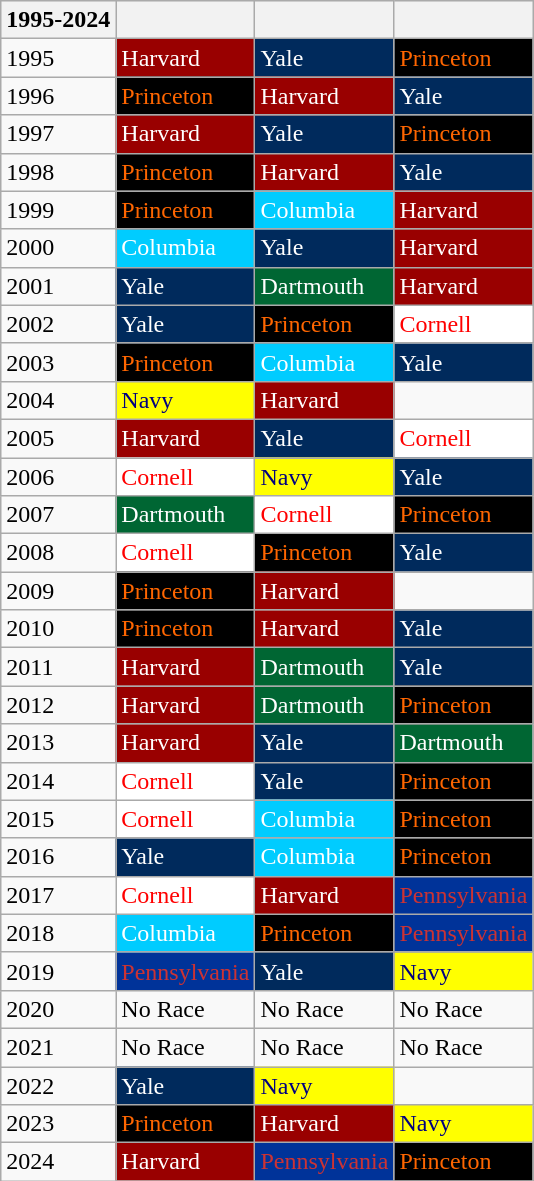<table class="wikitable collapsible collapsed">
<tr style="background:#efefef;">
<th>1995-2024</th>
<th></th>
<th></th>
<th></th>
</tr>
<tr>
<td>1995</td>
<td style="background:#990000; color:#FFF">Harvard</td>
<td style="background:#002a5c; color:#FFF">Yale</td>
<td style="background:#000; color:#FF6600">Princeton</td>
</tr>
<tr>
<td>1996</td>
<td style="background:#000; color:#FF6600">Princeton</td>
<td style="background:#990000; color:#FFF">Harvard</td>
<td style="background:#002a5c; color:#FFF">Yale</td>
</tr>
<tr>
<td>1997</td>
<td style="background:#990000; color:#FFF">Harvard</td>
<td style="background:#002a5c; color:#FFF">Yale</td>
<td style="background:#000; color:#FF6600">Princeton</td>
</tr>
<tr>
<td>1998</td>
<td style="background:#000; color:#FF6600">Princeton</td>
<td style="background:#990000; color:#FFF">Harvard</td>
<td style="background:#002a5c; color:#FFF">Yale</td>
</tr>
<tr>
<td>1999</td>
<td style="background:#000; color:#FF6600">Princeton</td>
<td style="background:#00CCFF; color:#FFF">Columbia</td>
<td style="background:#990000; color:#FFF">Harvard</td>
</tr>
<tr>
<td>2000</td>
<td style="background:#00CCFF; color:#FFF">Columbia</td>
<td style="background:#002a5c; color:#FFF">Yale</td>
<td style="background:#990000; color:#FFF">Harvard</td>
</tr>
<tr>
<td>2001</td>
<td style="background:#002a5c; color:#FFF">Yale</td>
<td style="background:#006633; color:#FFF">Dartmouth</td>
<td style="background:#990000; color:#FFF">Harvard</td>
</tr>
<tr>
<td>2002</td>
<td style="background:#002a5c; color:#FFF">Yale</td>
<td style="background:#000; color:#FF6600">Princeton</td>
<td style="background:#FFF; color:#FF0000">Cornell</td>
</tr>
<tr>
<td>2003</td>
<td style="background:#000; color:#FF6600">Princeton</td>
<td style="background:#00CCFF; color:#FFF">Columbia</td>
<td style="background:#002a5c; color:#FFF">Yale</td>
</tr>
<tr>
<td>2004</td>
<td style="background:#FFFF00; color:#000080">Navy</td>
<td style="background:#990000; color:#FFF">Harvard</td>
<td></td>
</tr>
<tr>
<td>2005</td>
<td style="background:#990000; color:#FFF">Harvard</td>
<td style="background:#002a5c; color:#FFF">Yale</td>
<td style="background:#FFF; color:#FF0000">Cornell</td>
</tr>
<tr>
<td>2006</td>
<td style="background:#FFF; color:#FF0000">Cornell</td>
<td style="background:#FFFF00; color:#000080">Navy</td>
<td style="background:#002a5c; color:#FFF">Yale</td>
</tr>
<tr>
<td>2007</td>
<td style="background:#006633; color:#FFF">Dartmouth</td>
<td style="background:#FFF; color:#FF0000">Cornell</td>
<td style="background:#000; color:#FF6600">Princeton</td>
</tr>
<tr>
<td>2008</td>
<td style="background:#FFF; color:#FF0000">Cornell</td>
<td style="background:#000; color:#FF6600">Princeton</td>
<td style="background:#002a5c; color:#FFF">Yale</td>
</tr>
<tr>
<td>2009</td>
<td style="background:#000; color:#FF6600">Princeton</td>
<td style="background:#990000; color:#FFF">Harvard</td>
<td></td>
</tr>
<tr>
<td>2010</td>
<td style="background:#000; color:#FF6600">Princeton</td>
<td style="background:#990000; color:#FFF">Harvard</td>
<td style="background:#002a5c; color:#FFF">Yale</td>
</tr>
<tr>
<td>2011</td>
<td style="background:#990000; color:#FFF">Harvard</td>
<td style="background:#006633; color:#FFF">Dartmouth</td>
<td style="background:#002a5c; color:#FFF">Yale</td>
</tr>
<tr>
<td>2012</td>
<td style="background:#990000; color:#FFF">Harvard</td>
<td style="background:#006633; color:#FFF">Dartmouth</td>
<td style="background:#000; color:#FF6600">Princeton</td>
</tr>
<tr>
<td>2013</td>
<td style="background:#990000; color:#FFF">Harvard</td>
<td style="background:#002a5c; color:#FFF">Yale</td>
<td style="background:#006633; color:#FFF">Dartmouth</td>
</tr>
<tr>
<td>2014</td>
<td style="background:#FFF; color:#FF0000">Cornell</td>
<td style="background:#002a5c; color:#FFF">Yale</td>
<td style="background:#000; color:#FF6600">Princeton</td>
</tr>
<tr>
<td>2015</td>
<td style="background:#FFF; color:#FF0000">Cornell</td>
<td style="background:#00CCFF; color:#FFF">Columbia</td>
<td style="background:#000; color:#FF6600">Princeton</td>
</tr>
<tr>
<td>2016</td>
<td style="background:#002a5c; color:#FFF">Yale</td>
<td style="background:#00CCFF; color:#FFF">Columbia</td>
<td style="background:#000; color:#FF6600">Princeton</td>
</tr>
<tr>
<td>2017</td>
<td style="background:#FFF; color:#FF0000">Cornell</td>
<td style="background:#990000; color:#FFF">Harvard</td>
<td style="background:#003399; color:#CC3333">Pennsylvania</td>
</tr>
<tr>
<td>2018</td>
<td style="background:#00CCFF; color:#FFF">Columbia</td>
<td style="background:#000; color:#FF6600">Princeton</td>
<td style="background:#003399; color:#CC3333">Pennsylvania</td>
</tr>
<tr>
<td>2019</td>
<td style="background:#003399; color:#CC3333">Pennsylvania</td>
<td style="background:#002a5c; color:#FFF">Yale</td>
<td style="background:#FFFF00; color:#000080">Navy</td>
</tr>
<tr>
<td>2020</td>
<td>No Race</td>
<td>No Race</td>
<td>No Race</td>
</tr>
<tr>
<td>2021</td>
<td>No Race</td>
<td>No Race</td>
<td>No Race</td>
</tr>
<tr>
<td>2022</td>
<td style="background:#002a5c; color:#FFF">Yale</td>
<td style="background:#FFFF00; color:#000080">Navy</td>
<td></td>
</tr>
<tr>
<td>2023</td>
<td style="background:#000; color:#FF6600">Princeton</td>
<td style="background:#990000; color:#FFF">Harvard</td>
<td style="background:#FFFF00; color:#000080">Navy</td>
</tr>
<tr>
<td>2024</td>
<td style="background:#990000; color:#FFF">Harvard</td>
<td style="background:#003399; color:#CC3333">Pennsylvania</td>
<td style="background:#000; color:#FF6600">Princeton</td>
</tr>
</table>
